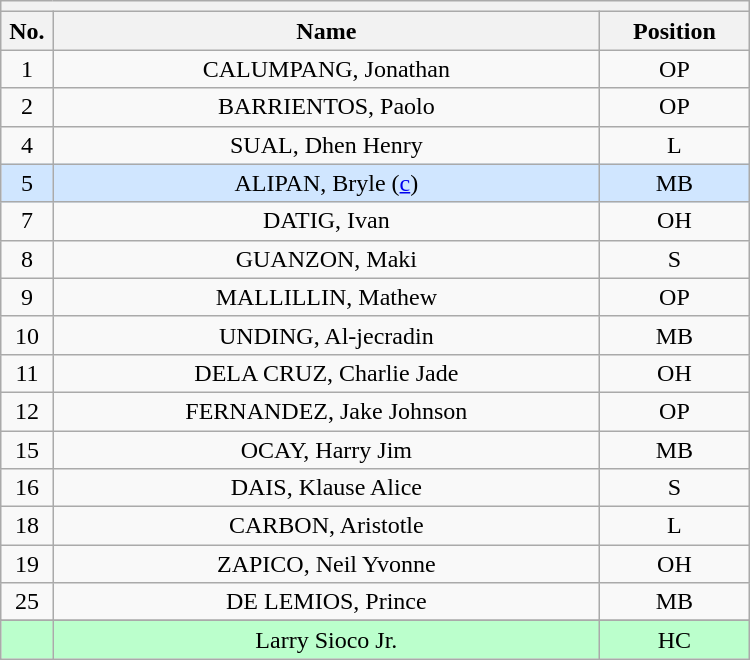<table class="wikitable mw-collapsible mw-collapsed" style="text-align:center; width:500px; border:none">
<tr>
<th style="text-align:left" colspan="3"></th>
</tr>
<tr>
<th style="width:7%">No.</th>
<th>Name</th>
<th style="width:20%">Position</th>
</tr>
<tr>
<td>1</td>
<td>CALUMPANG, Jonathan</td>
<td>OP</td>
</tr>
<tr>
<td>2</td>
<td>BARRIENTOS, Paolo</td>
<td>OP</td>
</tr>
<tr>
<td>4</td>
<td>SUAL, Dhen Henry</td>
<td>L</td>
</tr>
<tr bgcolor=#D0E6FF>
<td>5</td>
<td>ALIPAN, Bryle (<a href='#'>c</a>)</td>
<td>MB</td>
</tr>
<tr>
<td>7</td>
<td>DATIG, Ivan</td>
<td>OH</td>
</tr>
<tr>
<td>8</td>
<td>GUANZON, Maki</td>
<td>S</td>
</tr>
<tr>
<td>9</td>
<td>MALLILLIN, Mathew</td>
<td>OP</td>
</tr>
<tr>
<td>10</td>
<td>UNDING, Al-jecradin</td>
<td>MB</td>
</tr>
<tr>
<td>11</td>
<td>DELA CRUZ, Charlie Jade</td>
<td>OH</td>
</tr>
<tr>
<td>12</td>
<td>FERNANDEZ, Jake Johnson</td>
<td>OP</td>
</tr>
<tr>
<td>15</td>
<td>OCAY, Harry Jim</td>
<td>MB</td>
</tr>
<tr>
<td>16</td>
<td>DAIS, Klause Alice</td>
<td>S</td>
</tr>
<tr>
<td>18</td>
<td>CARBON, Aristotle</td>
<td>L</td>
</tr>
<tr>
<td>19</td>
<td>ZAPICO, Neil Yvonne</td>
<td>OH</td>
</tr>
<tr>
<td>25</td>
<td>DE LEMIOS, Prince</td>
<td>MB</td>
</tr>
<tr>
</tr>
<tr bgcolor=#BBFFCC>
<td></td>
<td>Larry Sioco Jr.</td>
<td>HC</td>
</tr>
</table>
